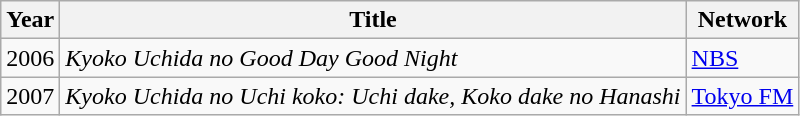<table class="wikitable">
<tr>
<th>Year</th>
<th>Title</th>
<th>Network</th>
</tr>
<tr>
<td>2006</td>
<td><em>Kyoko Uchida no Good Day Good Night</em></td>
<td><a href='#'>NBS</a></td>
</tr>
<tr>
<td>2007</td>
<td><em>Kyoko Uchida no Uchi koko: Uchi dake, Koko dake no Hanashi</em></td>
<td><a href='#'>Tokyo FM</a></td>
</tr>
</table>
